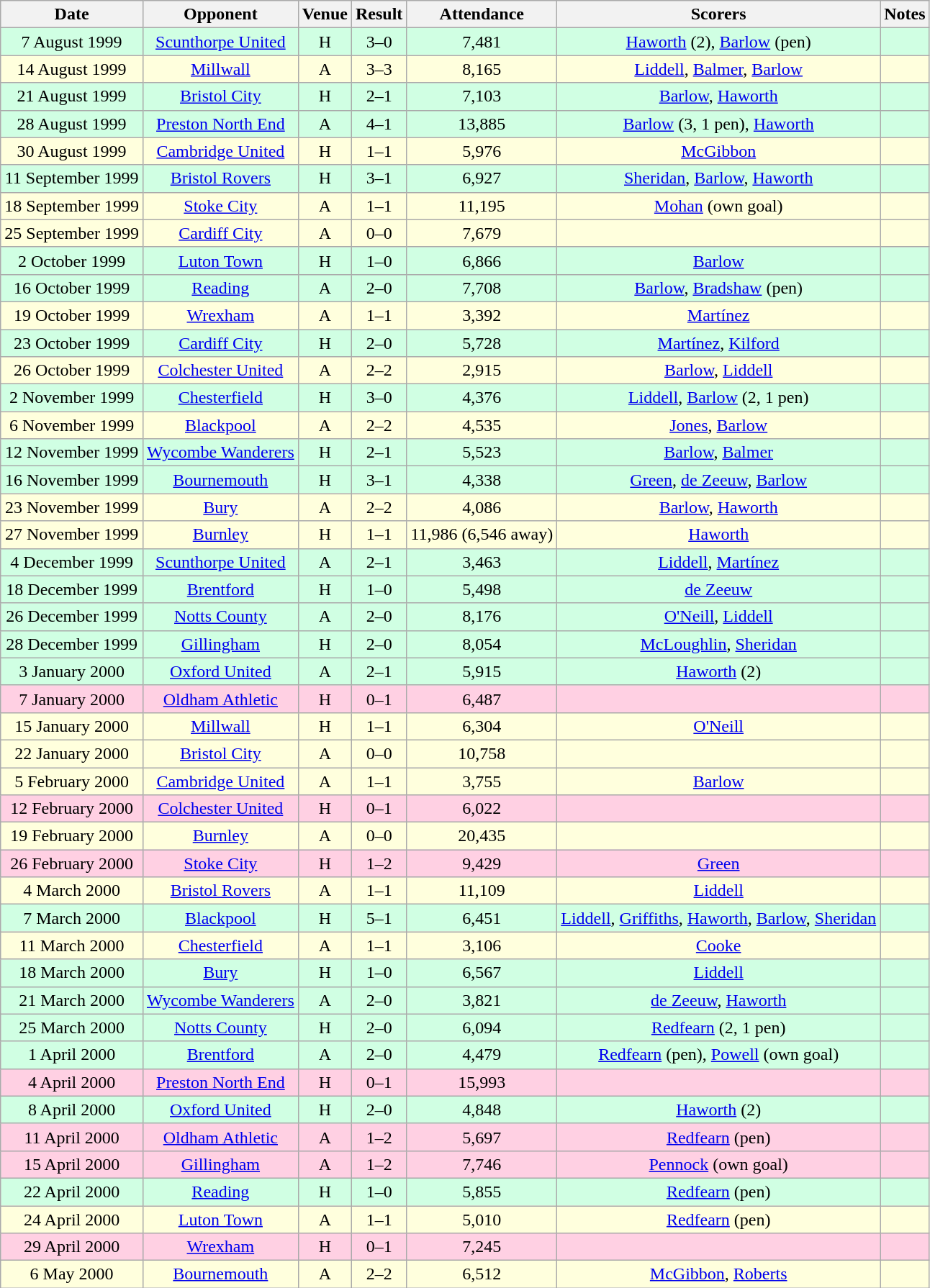<table class="wikitable sortable" style="font-size:100%; text-align:center">
<tr>
<th>Date</th>
<th>Opponent</th>
<th>Venue</th>
<th>Result</th>
<th>Attendance</th>
<th>Scorers</th>
<th>Notes</th>
</tr>
<tr style="background-color: #d0ffe3;">
<td>7 August 1999</td>
<td><a href='#'>Scunthorpe United</a></td>
<td>H</td>
<td>3–0</td>
<td>7,481</td>
<td><a href='#'>Haworth</a> (2), <a href='#'>Barlow</a> (pen)</td>
<td></td>
</tr>
<tr style="background-color: #ffffdd;">
<td>14 August 1999</td>
<td><a href='#'>Millwall</a></td>
<td>A</td>
<td>3–3</td>
<td>8,165</td>
<td><a href='#'>Liddell</a>, <a href='#'>Balmer</a>, <a href='#'>Barlow</a></td>
<td></td>
</tr>
<tr style="background-color: #d0ffe3;">
<td>21 August 1999</td>
<td><a href='#'>Bristol City</a></td>
<td>H</td>
<td>2–1</td>
<td>7,103</td>
<td><a href='#'>Barlow</a>, <a href='#'>Haworth</a></td>
<td></td>
</tr>
<tr style="background-color: #d0ffe3;">
<td>28 August 1999</td>
<td><a href='#'>Preston North End</a></td>
<td>A</td>
<td>4–1</td>
<td>13,885</td>
<td><a href='#'>Barlow</a> (3, 1 pen), <a href='#'>Haworth</a></td>
<td></td>
</tr>
<tr style="background-color: #ffffdd;">
<td>30 August 1999</td>
<td><a href='#'>Cambridge United</a></td>
<td>H</td>
<td>1–1</td>
<td>5,976</td>
<td><a href='#'>McGibbon</a></td>
<td></td>
</tr>
<tr style="background-color: #d0ffe3;">
<td>11 September 1999</td>
<td><a href='#'>Bristol Rovers</a></td>
<td>H</td>
<td>3–1</td>
<td>6,927</td>
<td><a href='#'>Sheridan</a>, <a href='#'>Barlow</a>, <a href='#'>Haworth</a></td>
<td></td>
</tr>
<tr style="background-color: #ffffdd;">
<td>18 September 1999</td>
<td><a href='#'>Stoke City</a></td>
<td>A</td>
<td>1–1</td>
<td>11,195</td>
<td><a href='#'>Mohan</a> (own goal)</td>
<td></td>
</tr>
<tr style="background-color: #ffffdd;">
<td>25 September 1999</td>
<td><a href='#'>Cardiff City</a></td>
<td>A</td>
<td>0–0</td>
<td>7,679</td>
<td></td>
<td></td>
</tr>
<tr style="background-color: #d0ffe3;">
<td>2 October 1999</td>
<td><a href='#'>Luton Town</a></td>
<td>H</td>
<td>1–0</td>
<td>6,866</td>
<td><a href='#'>Barlow</a></td>
<td></td>
</tr>
<tr style="background-color: #d0ffe3;">
<td>16 October 1999</td>
<td><a href='#'>Reading</a></td>
<td>A</td>
<td>2–0</td>
<td>7,708</td>
<td><a href='#'>Barlow</a>, <a href='#'>Bradshaw</a> (pen)</td>
<td></td>
</tr>
<tr style="background-color: #ffffdd;">
<td>19 October 1999</td>
<td><a href='#'>Wrexham</a></td>
<td>A</td>
<td>1–1</td>
<td>3,392</td>
<td><a href='#'>Martínez</a></td>
<td></td>
</tr>
<tr style="background-color: #d0ffe3;">
<td>23 October 1999</td>
<td><a href='#'>Cardiff City</a></td>
<td>H</td>
<td>2–0</td>
<td>5,728</td>
<td><a href='#'>Martínez</a>, <a href='#'>Kilford</a></td>
<td></td>
</tr>
<tr style="background-color: #ffffdd;">
<td>26 October 1999</td>
<td><a href='#'>Colchester United</a></td>
<td>A</td>
<td>2–2</td>
<td>2,915</td>
<td><a href='#'>Barlow</a>, <a href='#'>Liddell</a></td>
<td></td>
</tr>
<tr style="background-color: #d0ffe3;">
<td>2 November 1999</td>
<td><a href='#'>Chesterfield</a></td>
<td>H</td>
<td>3–0</td>
<td>4,376</td>
<td><a href='#'>Liddell</a>, <a href='#'>Barlow</a> (2, 1 pen)</td>
<td></td>
</tr>
<tr style="background-color: #ffffdd;">
<td>6 November 1999</td>
<td><a href='#'>Blackpool</a></td>
<td>A</td>
<td>2–2</td>
<td>4,535</td>
<td><a href='#'>Jones</a>, <a href='#'>Barlow</a></td>
<td></td>
</tr>
<tr style="background-color: #d0ffe3;">
<td>12 November 1999</td>
<td><a href='#'>Wycombe Wanderers</a></td>
<td>H</td>
<td>2–1</td>
<td>5,523</td>
<td><a href='#'>Barlow</a>, <a href='#'>Balmer</a></td>
<td></td>
</tr>
<tr style="background-color: #d0ffe3;">
<td>16 November 1999</td>
<td><a href='#'>Bournemouth</a></td>
<td>H</td>
<td>3–1</td>
<td>4,338</td>
<td><a href='#'>Green</a>, <a href='#'>de Zeeuw</a>, <a href='#'>Barlow</a></td>
<td></td>
</tr>
<tr style="background-color: #ffffdd;">
<td>23 November 1999</td>
<td><a href='#'>Bury</a></td>
<td>A</td>
<td>2–2</td>
<td>4,086</td>
<td><a href='#'>Barlow</a>, <a href='#'>Haworth</a></td>
<td></td>
</tr>
<tr style="background-color: #ffffdd;">
<td>27 November 1999</td>
<td><a href='#'>Burnley</a></td>
<td>H</td>
<td>1–1</td>
<td>11,986 (6,546 away)</td>
<td><a href='#'>Haworth</a></td>
<td></td>
</tr>
<tr style="background-color: #d0ffe3;">
<td>4 December 1999</td>
<td><a href='#'>Scunthorpe United</a></td>
<td>A</td>
<td>2–1</td>
<td>3,463</td>
<td><a href='#'>Liddell</a>, <a href='#'>Martínez</a></td>
<td></td>
</tr>
<tr style="background-color: #d0ffe3;">
<td>18 December 1999</td>
<td><a href='#'>Brentford</a></td>
<td>H</td>
<td>1–0</td>
<td>5,498</td>
<td><a href='#'>de Zeeuw</a></td>
<td></td>
</tr>
<tr style="background-color: #d0ffe3;">
<td>26 December 1999</td>
<td><a href='#'>Notts County</a></td>
<td>A</td>
<td>2–0</td>
<td>8,176</td>
<td><a href='#'>O'Neill</a>, <a href='#'>Liddell</a></td>
<td></td>
</tr>
<tr style="background-color: #d0ffe3;">
<td>28 December 1999</td>
<td><a href='#'>Gillingham</a></td>
<td>H</td>
<td>2–0</td>
<td>8,054</td>
<td><a href='#'>McLoughlin</a>, <a href='#'>Sheridan</a></td>
<td></td>
</tr>
<tr style="background-color: #d0ffe3;">
<td>3 January 2000</td>
<td><a href='#'>Oxford United</a></td>
<td>A</td>
<td>2–1</td>
<td>5,915</td>
<td><a href='#'>Haworth</a> (2)</td>
<td></td>
</tr>
<tr style="background-color: #ffd0e3;">
<td>7 January 2000</td>
<td><a href='#'>Oldham Athletic</a></td>
<td>H</td>
<td>0–1</td>
<td>6,487</td>
<td></td>
<td></td>
</tr>
<tr style="background-color: #ffffdd;">
<td>15 January 2000</td>
<td><a href='#'>Millwall</a></td>
<td>H</td>
<td>1–1</td>
<td>6,304</td>
<td><a href='#'>O'Neill</a></td>
<td></td>
</tr>
<tr style="background-color: #ffffdd;">
<td>22 January 2000</td>
<td><a href='#'>Bristol City</a></td>
<td>A</td>
<td>0–0</td>
<td>10,758</td>
<td></td>
<td></td>
</tr>
<tr style="background-color: #ffffdd;">
<td>5 February 2000</td>
<td><a href='#'>Cambridge United</a></td>
<td>A</td>
<td>1–1</td>
<td>3,755</td>
<td><a href='#'>Barlow</a></td>
<td></td>
</tr>
<tr style="background-color: #ffd0e3;">
<td>12 February 2000</td>
<td><a href='#'>Colchester United</a></td>
<td>H</td>
<td>0–1</td>
<td>6,022</td>
<td></td>
<td></td>
</tr>
<tr style="background-color: #ffffdd;">
<td>19 February 2000</td>
<td><a href='#'>Burnley</a></td>
<td>A</td>
<td>0–0</td>
<td>20,435</td>
<td></td>
<td></td>
</tr>
<tr style="background-color: #ffd0e3;">
<td>26 February 2000</td>
<td><a href='#'>Stoke City</a></td>
<td>H</td>
<td>1–2</td>
<td>9,429</td>
<td><a href='#'>Green</a></td>
<td></td>
</tr>
<tr style="background-color: #ffffdd;">
<td>4 March 2000</td>
<td><a href='#'>Bristol Rovers</a></td>
<td>A</td>
<td>1–1</td>
<td>11,109</td>
<td><a href='#'>Liddell</a></td>
<td></td>
</tr>
<tr style="background-color: #d0ffe3;">
<td>7 March 2000</td>
<td><a href='#'>Blackpool</a></td>
<td>H</td>
<td>5–1</td>
<td>6,451</td>
<td><a href='#'>Liddell</a>, <a href='#'>Griffiths</a>, <a href='#'>Haworth</a>, <a href='#'>Barlow</a>, <a href='#'>Sheridan</a></td>
<td></td>
</tr>
<tr style="background-color: #ffffdd;">
<td>11 March 2000</td>
<td><a href='#'>Chesterfield</a></td>
<td>A</td>
<td>1–1</td>
<td>3,106</td>
<td><a href='#'>Cooke</a></td>
<td></td>
</tr>
<tr style="background-color: #d0ffe3;">
<td>18 March 2000</td>
<td><a href='#'>Bury</a></td>
<td>H</td>
<td>1–0</td>
<td>6,567</td>
<td><a href='#'>Liddell</a></td>
<td></td>
</tr>
<tr style="background-color: #d0ffe3;">
<td>21 March 2000</td>
<td><a href='#'>Wycombe Wanderers</a></td>
<td>A</td>
<td>2–0</td>
<td>3,821</td>
<td><a href='#'>de Zeeuw</a>, <a href='#'>Haworth</a></td>
<td></td>
</tr>
<tr style="background-color: #d0ffe3;">
<td>25 March 2000</td>
<td><a href='#'>Notts County</a></td>
<td>H</td>
<td>2–0</td>
<td>6,094</td>
<td><a href='#'>Redfearn</a> (2, 1 pen)</td>
<td></td>
</tr>
<tr style="background-color: #d0ffe3;">
<td>1 April 2000</td>
<td><a href='#'>Brentford</a></td>
<td>A</td>
<td>2–0</td>
<td>4,479</td>
<td><a href='#'>Redfearn</a> (pen), <a href='#'>Powell</a> (own goal)</td>
<td></td>
</tr>
<tr style="background-color: #ffd0e3;">
<td>4 April 2000</td>
<td><a href='#'>Preston North End</a></td>
<td>H</td>
<td>0–1</td>
<td>15,993</td>
<td></td>
<td></td>
</tr>
<tr style="background-color: #d0ffe3;">
<td>8 April 2000</td>
<td><a href='#'>Oxford United</a></td>
<td>H</td>
<td>2–0</td>
<td>4,848</td>
<td><a href='#'>Haworth</a> (2)</td>
<td></td>
</tr>
<tr style="background-color: #ffd0e3;">
<td>11 April 2000</td>
<td><a href='#'>Oldham Athletic</a></td>
<td>A</td>
<td>1–2</td>
<td>5,697</td>
<td><a href='#'>Redfearn</a> (pen)</td>
<td></td>
</tr>
<tr style="background-color: #ffd0e3;">
<td>15 April 2000</td>
<td><a href='#'>Gillingham</a></td>
<td>A</td>
<td>1–2</td>
<td>7,746</td>
<td><a href='#'>Pennock</a> (own goal)</td>
<td></td>
</tr>
<tr style="background-color: #d0ffe3;">
<td>22 April 2000</td>
<td><a href='#'>Reading</a></td>
<td>H</td>
<td>1–0</td>
<td>5,855</td>
<td><a href='#'>Redfearn</a> (pen)</td>
<td></td>
</tr>
<tr style="background-color: #ffffdd;">
<td>24 April 2000</td>
<td><a href='#'>Luton Town</a></td>
<td>A</td>
<td>1–1</td>
<td>5,010</td>
<td><a href='#'>Redfearn</a> (pen)</td>
<td></td>
</tr>
<tr style="background-color: #ffd0e3;">
<td>29 April 2000</td>
<td><a href='#'>Wrexham</a></td>
<td>H</td>
<td>0–1</td>
<td>7,245</td>
<td></td>
<td></td>
</tr>
<tr style="background-color: #ffffdd;">
<td>6 May 2000</td>
<td><a href='#'>Bournemouth</a></td>
<td>A</td>
<td>2–2</td>
<td>6,512</td>
<td><a href='#'>McGibbon</a>, <a href='#'>Roberts</a></td>
<td></td>
</tr>
</table>
